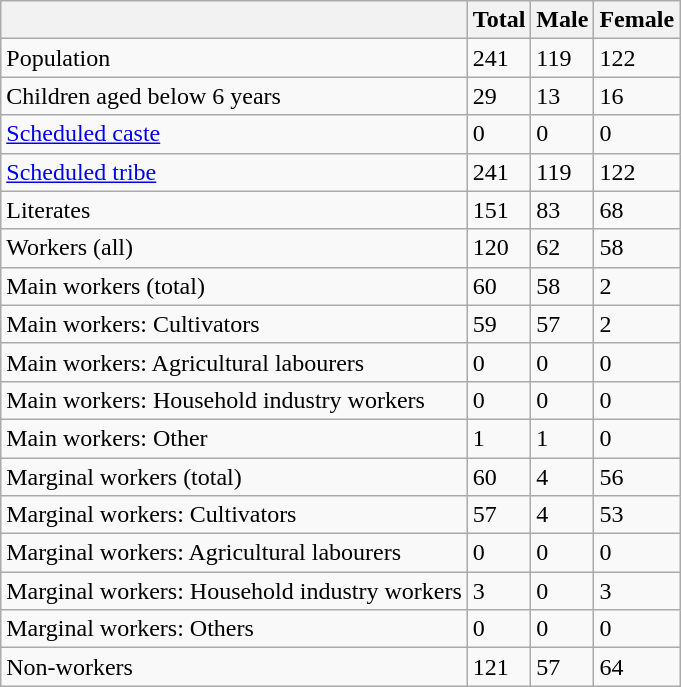<table class="wikitable sortable">
<tr>
<th></th>
<th>Total</th>
<th>Male</th>
<th>Female</th>
</tr>
<tr>
<td>Population</td>
<td>241</td>
<td>119</td>
<td>122</td>
</tr>
<tr>
<td>Children aged below 6 years</td>
<td>29</td>
<td>13</td>
<td>16</td>
</tr>
<tr>
<td><a href='#'>Scheduled caste</a></td>
<td>0</td>
<td>0</td>
<td>0</td>
</tr>
<tr>
<td><a href='#'>Scheduled tribe</a></td>
<td>241</td>
<td>119</td>
<td>122</td>
</tr>
<tr>
<td>Literates</td>
<td>151</td>
<td>83</td>
<td>68</td>
</tr>
<tr>
<td>Workers (all)</td>
<td>120</td>
<td>62</td>
<td>58</td>
</tr>
<tr>
<td>Main workers (total)</td>
<td>60</td>
<td>58</td>
<td>2</td>
</tr>
<tr>
<td>Main workers: Cultivators</td>
<td>59</td>
<td>57</td>
<td>2</td>
</tr>
<tr>
<td>Main workers: Agricultural labourers</td>
<td>0</td>
<td>0</td>
<td>0</td>
</tr>
<tr>
<td>Main workers: Household industry workers</td>
<td>0</td>
<td>0</td>
<td>0</td>
</tr>
<tr>
<td>Main workers: Other</td>
<td>1</td>
<td>1</td>
<td>0</td>
</tr>
<tr>
<td>Marginal workers (total)</td>
<td>60</td>
<td>4</td>
<td>56</td>
</tr>
<tr>
<td>Marginal workers: Cultivators</td>
<td>57</td>
<td>4</td>
<td>53</td>
</tr>
<tr>
<td>Marginal workers: Agricultural labourers</td>
<td>0</td>
<td>0</td>
<td>0</td>
</tr>
<tr>
<td>Marginal workers: Household industry workers</td>
<td>3</td>
<td>0</td>
<td>3</td>
</tr>
<tr>
<td>Marginal workers: Others</td>
<td>0</td>
<td>0</td>
<td>0</td>
</tr>
<tr>
<td>Non-workers</td>
<td>121</td>
<td>57</td>
<td>64</td>
</tr>
</table>
